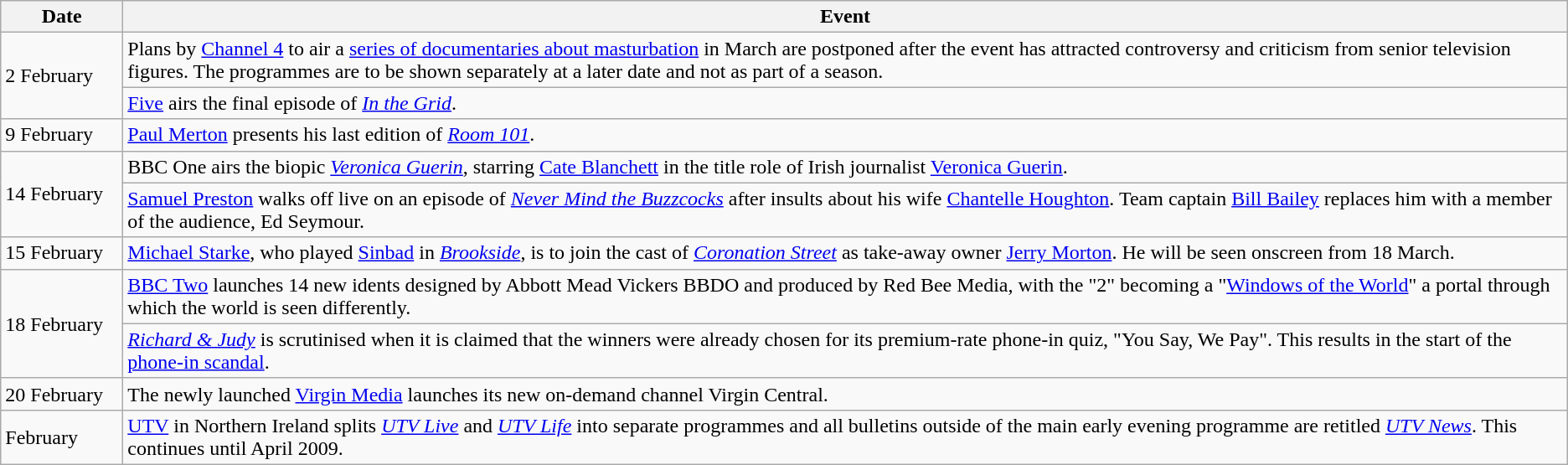<table class="wikitable">
<tr>
<th width=90>Date</th>
<th>Event</th>
</tr>
<tr>
<td rowspan=2>2 February</td>
<td>Plans by <a href='#'>Channel 4</a> to air a <a href='#'>series of documentaries about masturbation</a> in March are postponed after the event has attracted controversy and criticism from senior television figures. The programmes are to be shown separately at a later date and not as part of a season.</td>
</tr>
<tr>
<td><a href='#'>Five</a> airs the final episode of <em><a href='#'>In the Grid</a></em>.</td>
</tr>
<tr>
<td>9 February</td>
<td><a href='#'>Paul Merton</a> presents his last edition of <em><a href='#'>Room 101</a></em>.</td>
</tr>
<tr>
<td rowspan=2>14 February</td>
<td>BBC One airs the biopic <em><a href='#'>Veronica Guerin</a></em>, starring <a href='#'>Cate Blanchett</a> in the title role of Irish journalist <a href='#'>Veronica Guerin</a>.</td>
</tr>
<tr>
<td><a href='#'>Samuel Preston</a> walks off live on an episode of <em><a href='#'>Never Mind the Buzzcocks</a></em> after insults about his wife <a href='#'>Chantelle Houghton</a>. Team captain <a href='#'>Bill Bailey</a> replaces him with a member of the audience, Ed Seymour.</td>
</tr>
<tr>
<td>15 February</td>
<td><a href='#'>Michael Starke</a>, who played <a href='#'>Sinbad</a> in <em><a href='#'>Brookside</a></em>, is to join the cast of <em><a href='#'>Coronation Street</a></em> as take-away owner <a href='#'>Jerry Morton</a>. He will be seen onscreen from 18 March.</td>
</tr>
<tr>
<td rowspan="2">18 February</td>
<td><a href='#'>BBC Two</a> launches 14 new idents designed by Abbott Mead Vickers BBDO and produced by Red Bee Media, with the "2" becoming a "<a href='#'>Windows of the World</a>" a portal through which the world is seen differently.</td>
</tr>
<tr>
<td><em><a href='#'>Richard & Judy</a></em> is scrutinised when it is claimed that the winners were already chosen for its premium-rate phone-in quiz, "You Say, We Pay". This results in the start of the <a href='#'>phone-in scandal</a>.</td>
</tr>
<tr>
<td>20 February</td>
<td>The newly launched <a href='#'>Virgin Media</a> launches its new on-demand channel Virgin Central.</td>
</tr>
<tr>
<td>February</td>
<td><a href='#'>UTV</a> in Northern Ireland splits <em><a href='#'>UTV Live</a></em> and <em><a href='#'>UTV Life</a></em> into separate programmes and all bulletins outside of the main early evening programme are retitled <em><a href='#'>UTV News</a></em>. This continues until April 2009.</td>
</tr>
</table>
